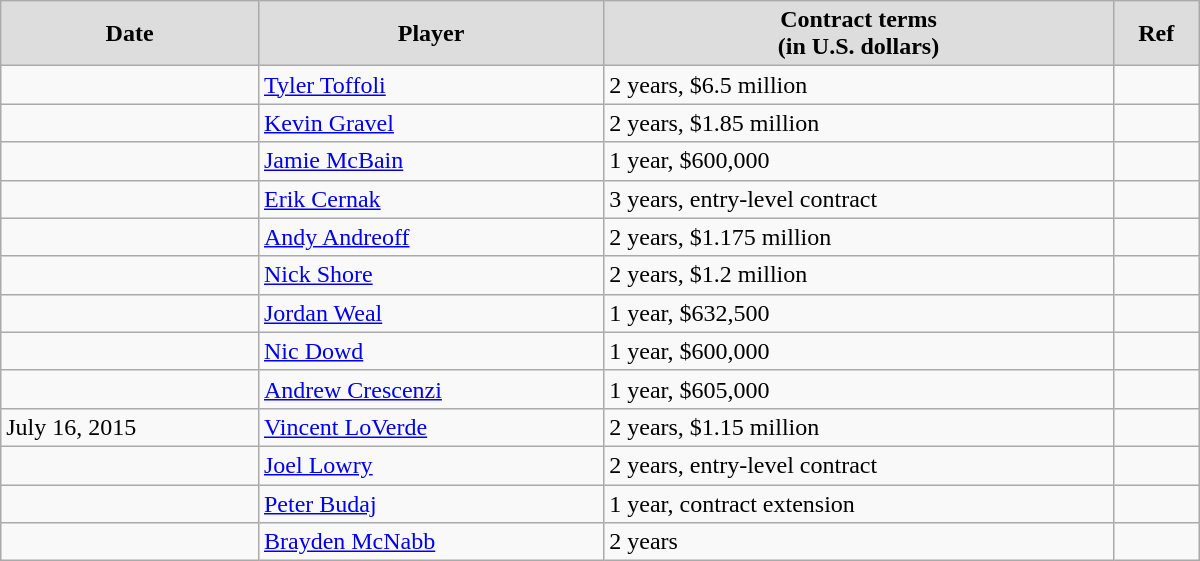<table class="wikitable" style="border-collapse: collapse; width: 50em; padding: 3;">
<tr align="center" bgcolor="#dddddd">
<td><strong>Date</strong></td>
<td><strong>Player</strong></td>
<td><strong>Contract terms</strong><br><strong>(in U.S. dollars)</strong></td>
<td><strong>Ref</strong></td>
</tr>
<tr>
<td></td>
<td><a href='#'>Tyler Toffoli</a></td>
<td>2 years, $6.5 million</td>
<td></td>
</tr>
<tr>
<td></td>
<td><a href='#'>Kevin Gravel</a></td>
<td>2 years, $1.85 million</td>
<td></td>
</tr>
<tr>
<td></td>
<td><a href='#'>Jamie McBain</a></td>
<td>1 year, $600,000</td>
<td></td>
</tr>
<tr>
<td></td>
<td><a href='#'>Erik Cernak</a></td>
<td>3 years, entry-level contract</td>
<td></td>
</tr>
<tr>
<td></td>
<td><a href='#'>Andy Andreoff</a></td>
<td>2 years, $1.175 million</td>
<td></td>
</tr>
<tr>
<td></td>
<td><a href='#'>Nick Shore</a></td>
<td>2 years, $1.2 million</td>
<td></td>
</tr>
<tr>
<td></td>
<td><a href='#'>Jordan Weal</a></td>
<td>1 year, $632,500</td>
<td></td>
</tr>
<tr>
<td></td>
<td><a href='#'>Nic Dowd</a></td>
<td>1 year, $600,000</td>
<td></td>
</tr>
<tr>
<td></td>
<td><a href='#'>Andrew Crescenzi</a></td>
<td>1 year, $605,000</td>
<td></td>
</tr>
<tr>
<td>July 16, 2015</td>
<td><a href='#'>Vincent LoVerde</a></td>
<td>2 years, $1.15 million</td>
<td></td>
</tr>
<tr>
<td></td>
<td><a href='#'>Joel Lowry</a></td>
<td>2 years, entry-level contract</td>
<td></td>
</tr>
<tr>
<td></td>
<td><a href='#'>Peter Budaj</a></td>
<td>1 year, contract extension</td>
<td></td>
</tr>
<tr>
<td></td>
<td><a href='#'>Brayden McNabb</a></td>
<td>2 years</td>
<td></td>
</tr>
</table>
